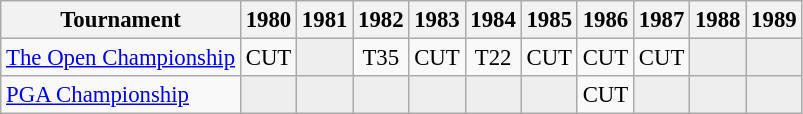<table class="wikitable" style="font-size:95%;text-align:center;">
<tr>
<th>Tournament</th>
<th>1980</th>
<th>1981</th>
<th>1982</th>
<th>1983</th>
<th>1984</th>
<th>1985</th>
<th>1986</th>
<th>1987</th>
<th>1988</th>
<th>1989</th>
</tr>
<tr>
<td align=left><a href='#'>The Open Championship</a></td>
<td>CUT</td>
<td style="background:#eeeeee;"></td>
<td>T35</td>
<td>CUT</td>
<td>T22</td>
<td>CUT</td>
<td>CUT</td>
<td>CUT</td>
<td style="background:#eeeeee;"></td>
<td style="background:#eeeeee;"></td>
</tr>
<tr>
<td align=left><a href='#'>PGA Championship</a></td>
<td style="background:#eeeeee;"></td>
<td style="background:#eeeeee;"></td>
<td style="background:#eeeeee;"></td>
<td style="background:#eeeeee;"></td>
<td style="background:#eeeeee;"></td>
<td style="background:#eeeeee;"></td>
<td>CUT</td>
<td style="background:#eeeeee;"></td>
<td style="background:#eeeeee;"></td>
<td style="background:#eeeeee;"></td>
</tr>
</table>
